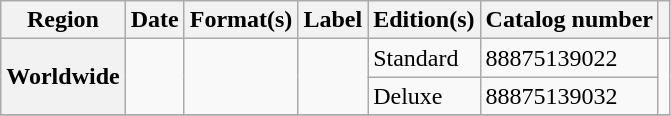<table class="wikitable plainrowheaders">
<tr>
<th scope="col">Region</th>
<th scope="col">Date</th>
<th scope="col">Format(s)</th>
<th scope="col">Label</th>
<th scope="col">Edition(s)</th>
<th scope="col">Catalog number</th>
<th scope="col"></th>
</tr>
<tr>
<th scope="row" rowspan="2">Worldwide</th>
<td rowspan="2"></td>
<td rowspan="2"></td>
<td rowspan="2"></td>
<td>Standard</td>
<td>88875139022</td>
<td style="text-align:center;" rowspan="2"></td>
</tr>
<tr>
<td>Deluxe</td>
<td>88875139032</td>
</tr>
<tr>
</tr>
</table>
